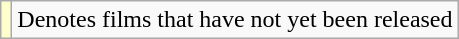<table class="wikitable">
<tr>
<td style="background:#ffc;"></td>
<td>Denotes films that have not yet been released</td>
</tr>
</table>
